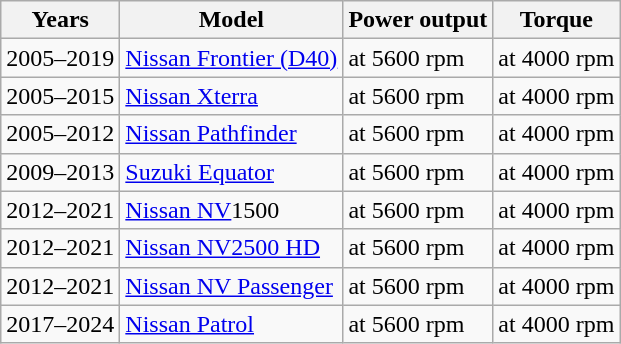<table class="wikitable">
<tr>
<th>Years</th>
<th>Model</th>
<th>Power output</th>
<th>Torque</th>
</tr>
<tr>
<td>2005–2019</td>
<td><a href='#'>Nissan Frontier (D40)</a></td>
<td> at 5600 rpm</td>
<td> at 4000 rpm</td>
</tr>
<tr>
<td>2005–2015</td>
<td><a href='#'>Nissan Xterra</a></td>
<td> at 5600 rpm</td>
<td> at 4000 rpm</td>
</tr>
<tr>
<td>2005–2012</td>
<td><a href='#'>Nissan Pathfinder</a></td>
<td> at 5600 rpm</td>
<td> at 4000 rpm</td>
</tr>
<tr>
<td>2009–2013</td>
<td><a href='#'>Suzuki Equator</a></td>
<td> at 5600 rpm</td>
<td> at 4000 rpm</td>
</tr>
<tr>
<td>2012–2021</td>
<td><a href='#'>Nissan NV</a>1500</td>
<td> at 5600 rpm</td>
<td> at 4000 rpm</td>
</tr>
<tr>
<td>2012–2021</td>
<td><a href='#'>Nissan NV2500 HD</a></td>
<td> at 5600 rpm</td>
<td> at 4000 rpm</td>
</tr>
<tr>
<td>2012–2021</td>
<td><a href='#'>Nissan NV Passenger</a></td>
<td> at 5600 rpm</td>
<td> at 4000 rpm</td>
</tr>
<tr>
<td>2017–2024</td>
<td><a href='#'>Nissan Patrol</a></td>
<td> at 5600 rpm</td>
<td> at 4000 rpm</td>
</tr>
</table>
